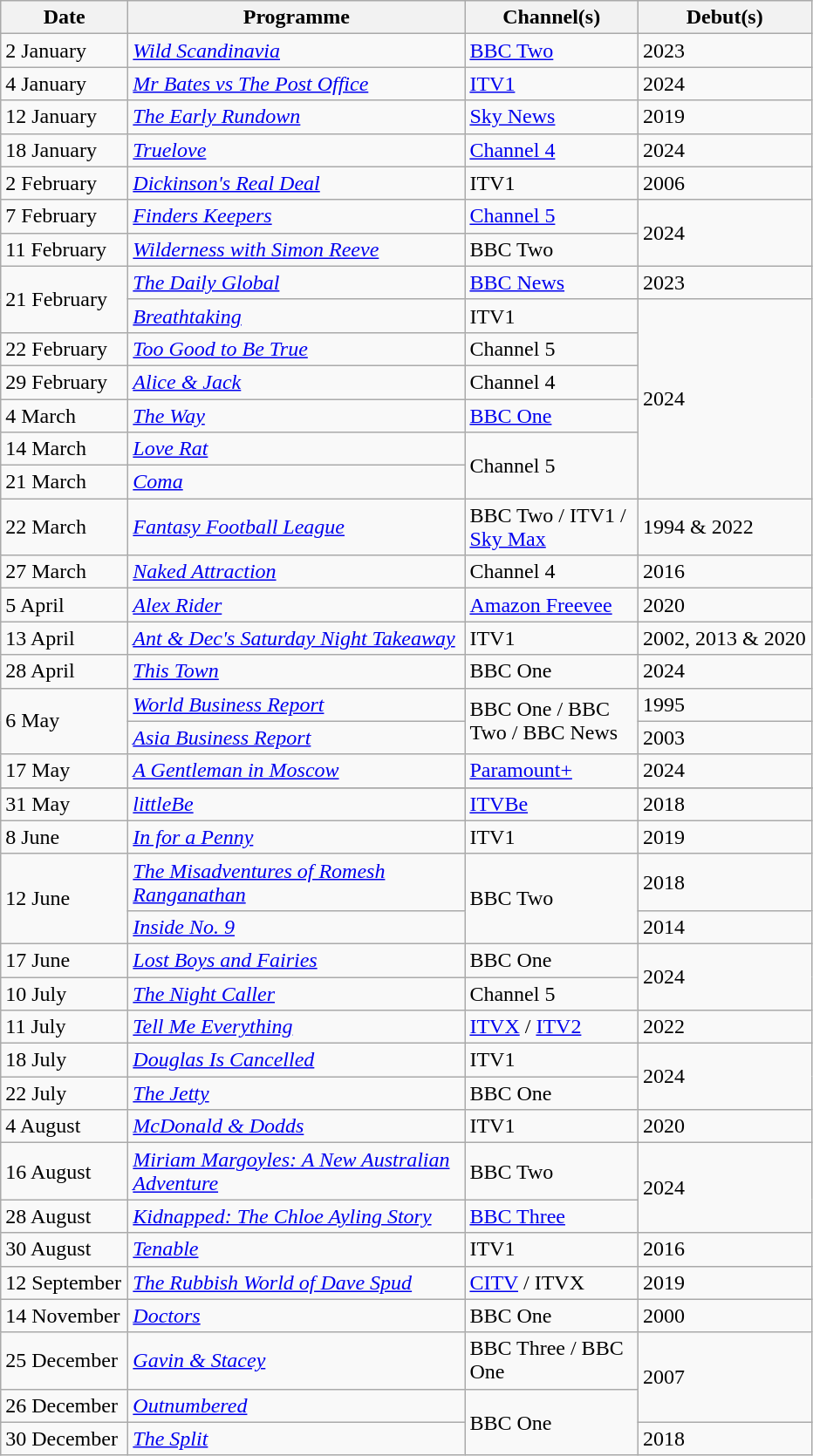<table class="wikitable">
<tr>
<th width=90>Date</th>
<th width=250>Programme</th>
<th width=125>Channel(s)</th>
<th width=125>Debut(s)</th>
</tr>
<tr>
<td>2 January</td>
<td><em><a href='#'>Wild Scandinavia</a></em></td>
<td><a href='#'>BBC Two</a></td>
<td>2023</td>
</tr>
<tr>
<td>4 January</td>
<td><em><a href='#'>Mr Bates vs The Post Office</a></em></td>
<td><a href='#'>ITV1</a></td>
<td>2024</td>
</tr>
<tr>
<td>12 January</td>
<td><em><a href='#'>The Early Rundown</a></em></td>
<td><a href='#'>Sky News</a></td>
<td>2019</td>
</tr>
<tr>
<td>18 January</td>
<td><em><a href='#'>Truelove</a></em></td>
<td><a href='#'>Channel 4</a></td>
<td>2024</td>
</tr>
<tr>
<td>2 February</td>
<td><em><a href='#'>Dickinson's Real Deal</a></em></td>
<td>ITV1</td>
<td>2006</td>
</tr>
<tr>
<td>7 February</td>
<td><em><a href='#'>Finders Keepers</a></em></td>
<td><a href='#'>Channel 5</a></td>
<td rowspan="2">2024</td>
</tr>
<tr>
<td>11 February</td>
<td><em><a href='#'>Wilderness with Simon Reeve</a></em></td>
<td>BBC Two</td>
</tr>
<tr>
<td rowspan="2">21 February</td>
<td><em><a href='#'>The Daily Global</a></em></td>
<td><a href='#'>BBC News</a></td>
<td>2023</td>
</tr>
<tr>
<td><em><a href='#'>Breathtaking</a></em></td>
<td>ITV1</td>
<td rowspan="6">2024</td>
</tr>
<tr>
<td>22 February</td>
<td><em><a href='#'>Too Good to Be True</a></em></td>
<td>Channel 5</td>
</tr>
<tr>
<td>29 February</td>
<td><em><a href='#'>Alice & Jack</a></em></td>
<td>Channel 4</td>
</tr>
<tr>
<td>4 March</td>
<td><em><a href='#'>The Way</a></em></td>
<td><a href='#'>BBC One</a></td>
</tr>
<tr>
<td>14 March</td>
<td><em><a href='#'>Love Rat</a></em></td>
<td rowspan="2">Channel 5</td>
</tr>
<tr>
<td>21 March</td>
<td><em><a href='#'>Coma</a></em></td>
</tr>
<tr>
<td>22 March</td>
<td><em><a href='#'>Fantasy Football League</a></em></td>
<td>BBC Two / ITV1 / <a href='#'>Sky Max</a></td>
<td>1994 & 2022</td>
</tr>
<tr>
<td>27 March</td>
<td><em><a href='#'>Naked Attraction</a></em></td>
<td>Channel 4</td>
<td>2016</td>
</tr>
<tr>
<td>5 April</td>
<td><em><a href='#'>Alex Rider</a></em></td>
<td><a href='#'>Amazon Freevee</a></td>
<td>2020</td>
</tr>
<tr>
<td>13 April</td>
<td><em><a href='#'>Ant & Dec's Saturday Night Takeaway</a></em></td>
<td>ITV1</td>
<td>2002, 2013 & 2020</td>
</tr>
<tr>
<td>28 April</td>
<td><em><a href='#'>This Town</a></em></td>
<td>BBC One</td>
<td>2024</td>
</tr>
<tr>
<td rowspan="2">6 May</td>
<td><em><a href='#'>World Business Report</a></em></td>
<td rowspan="2">BBC One / BBC Two / BBC News</td>
<td>1995</td>
</tr>
<tr>
<td><em><a href='#'>Asia Business Report</a></em></td>
<td>2003</td>
</tr>
<tr>
<td>17 May</td>
<td><em><a href='#'>A Gentleman in Moscow</a></em></td>
<td><a href='#'>Paramount+</a></td>
<td>2024</td>
</tr>
<tr>
</tr>
<tr>
<td>31 May</td>
<td><em><a href='#'>littleBe</a></em></td>
<td><a href='#'>ITVBe</a></td>
<td>2018</td>
</tr>
<tr>
<td>8 June</td>
<td><em><a href='#'>In for a Penny</a></em></td>
<td>ITV1</td>
<td>2019</td>
</tr>
<tr>
<td rowspan="2">12 June</td>
<td><em><a href='#'>The Misadventures of Romesh Ranganathan</a></em></td>
<td rowspan="2">BBC Two</td>
<td>2018</td>
</tr>
<tr>
<td><em><a href='#'>Inside No. 9</a></em></td>
<td>2014</td>
</tr>
<tr>
<td>17 June</td>
<td><em><a href='#'>Lost Boys and Fairies</a></em></td>
<td>BBC One</td>
<td rowspan="2">2024</td>
</tr>
<tr>
<td>10 July</td>
<td><em><a href='#'>The Night Caller</a></em></td>
<td>Channel 5</td>
</tr>
<tr>
<td>11 July</td>
<td><em><a href='#'>Tell Me Everything</a></em></td>
<td><a href='#'>ITVX</a> / <a href='#'>ITV2</a></td>
<td>2022</td>
</tr>
<tr>
<td>18 July</td>
<td><em><a href='#'>Douglas Is Cancelled</a></em></td>
<td>ITV1</td>
<td rowspan="2">2024</td>
</tr>
<tr>
<td>22 July</td>
<td><em><a href='#'>The Jetty</a></em></td>
<td>BBC One</td>
</tr>
<tr>
<td>4 August</td>
<td><em><a href='#'>McDonald & Dodds</a></em></td>
<td>ITV1</td>
<td>2020</td>
</tr>
<tr>
<td>16 August</td>
<td><em><a href='#'>Miriam Margoyles: A New Australian Adventure</a></em></td>
<td>BBC Two</td>
<td rowspan="2">2024</td>
</tr>
<tr>
<td>28 August</td>
<td><em><a href='#'>Kidnapped: The Chloe Ayling Story</a></em></td>
<td><a href='#'>BBC Three</a></td>
</tr>
<tr>
<td>30 August</td>
<td><em><a href='#'>Tenable</a></em></td>
<td>ITV1</td>
<td>2016</td>
</tr>
<tr>
<td>12 September</td>
<td><em><a href='#'>The Rubbish World of Dave Spud</a></em></td>
<td><a href='#'>CITV</a> / ITVX</td>
<td>2019</td>
</tr>
<tr>
<td>14 November</td>
<td><em><a href='#'>Doctors</a></em></td>
<td>BBC One</td>
<td>2000</td>
</tr>
<tr>
<td>25 December</td>
<td><em><a href='#'>Gavin & Stacey</a></em></td>
<td>BBC Three / BBC One</td>
<td rowspan="2">2007</td>
</tr>
<tr>
<td>26 December</td>
<td><em><a href='#'>Outnumbered</a></em></td>
<td rowspan="2">BBC One</td>
</tr>
<tr>
<td>30 December</td>
<td><em><a href='#'>The Split</a></em></td>
<td>2018</td>
</tr>
</table>
